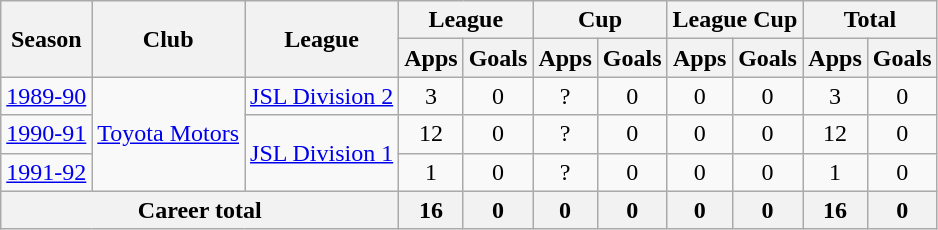<table class="wikitable" style="text-align:center">
<tr>
<th rowspan=2>Season</th>
<th rowspan=2>Club</th>
<th rowspan=2>League</th>
<th colspan=2>League</th>
<th colspan=2>Cup</th>
<th colspan=2>League Cup</th>
<th colspan=2>Total</th>
</tr>
<tr>
<th>Apps</th>
<th>Goals</th>
<th>Apps</th>
<th>Goals</th>
<th>Apps</th>
<th>Goals</th>
<th>Apps</th>
<th>Goals</th>
</tr>
<tr>
<td><a href='#'>1989-90</a></td>
<td rowspan="3"><a href='#'>Toyota Motors</a></td>
<td><a href='#'>JSL Division 2</a></td>
<td>3</td>
<td>0</td>
<td>?</td>
<td>0</td>
<td>0</td>
<td>0</td>
<td>3</td>
<td>0</td>
</tr>
<tr>
<td><a href='#'>1990-91</a></td>
<td rowspan="2"><a href='#'>JSL Division 1</a></td>
<td>12</td>
<td>0</td>
<td>?</td>
<td>0</td>
<td>0</td>
<td>0</td>
<td>12</td>
<td>0</td>
</tr>
<tr>
<td><a href='#'>1991-92</a></td>
<td>1</td>
<td>0</td>
<td>?</td>
<td>0</td>
<td>0</td>
<td>0</td>
<td>1</td>
<td>0</td>
</tr>
<tr>
<th colspan=3>Career total</th>
<th>16</th>
<th>0</th>
<th>0</th>
<th>0</th>
<th>0</th>
<th>0</th>
<th>16</th>
<th>0</th>
</tr>
</table>
